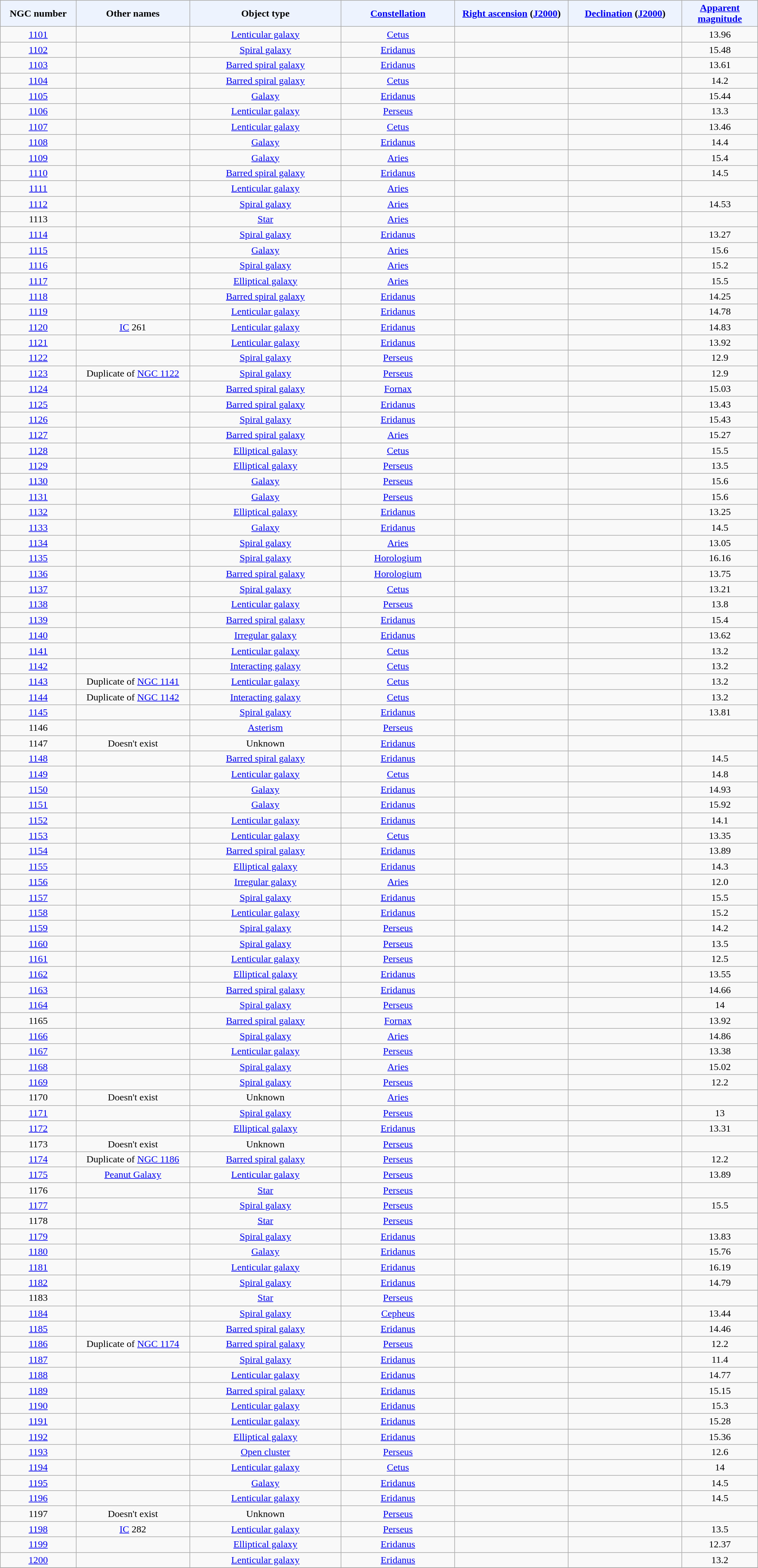<table class="wikitable sortable sticky-header" style="text-align: center;">
<tr>
<th style="background-color:#edf3fe; width: 10%;">NGC number</th>
<th style="background-color:#edf3fe; width: 15%;">Other names</th>
<th style="background-color:#edf3fe; width: 20%;">Object type</th>
<th style="background-color:#edf3fe; width: 15%;"><a href='#'>Constellation</a></th>
<th style="background-color:#edf3fe; width: 15%;"><a href='#'>Right ascension</a> (<a href='#'>J2000</a>)</th>
<th style="background-color:#edf3fe; width: 15%;"><a href='#'>Declination</a> (<a href='#'>J2000</a>)</th>
<th style="background-color:#edf3fe; width: 10%;"><a href='#'>Apparent magnitude</a></th>
</tr>
<tr>
<td><a href='#'>1101</a></td>
<td></td>
<td><a href='#'>Lenticular galaxy</a></td>
<td><a href='#'>Cetus</a></td>
<td></td>
<td></td>
<td>13.96</td>
</tr>
<tr>
<td><a href='#'>1102</a></td>
<td></td>
<td><a href='#'>Spiral galaxy</a></td>
<td><a href='#'>Eridanus</a></td>
<td></td>
<td></td>
<td>15.48</td>
</tr>
<tr>
<td><a href='#'>1103</a></td>
<td></td>
<td><a href='#'>Barred spiral galaxy</a></td>
<td><a href='#'>Eridanus</a></td>
<td></td>
<td></td>
<td>13.61</td>
</tr>
<tr>
<td><a href='#'>1104</a></td>
<td></td>
<td><a href='#'>Barred spiral galaxy</a></td>
<td><a href='#'>Cetus</a></td>
<td></td>
<td></td>
<td>14.2</td>
</tr>
<tr>
<td><a href='#'>1105</a></td>
<td></td>
<td><a href='#'>Galaxy</a></td>
<td><a href='#'>Eridanus</a></td>
<td></td>
<td></td>
<td>15.44</td>
</tr>
<tr>
<td><a href='#'>1106</a></td>
<td></td>
<td><a href='#'>Lenticular galaxy</a></td>
<td><a href='#'>Perseus</a></td>
<td></td>
<td></td>
<td>13.3</td>
</tr>
<tr>
<td><a href='#'>1107</a></td>
<td></td>
<td><a href='#'>Lenticular galaxy</a></td>
<td><a href='#'>Cetus</a></td>
<td></td>
<td></td>
<td>13.46</td>
</tr>
<tr>
<td><a href='#'>1108</a></td>
<td></td>
<td><a href='#'>Galaxy</a></td>
<td><a href='#'>Eridanus</a></td>
<td></td>
<td></td>
<td>14.4</td>
</tr>
<tr>
<td><a href='#'>1109</a></td>
<td></td>
<td><a href='#'>Galaxy</a></td>
<td><a href='#'>Aries</a></td>
<td></td>
<td></td>
<td>15.4</td>
</tr>
<tr>
<td><a href='#'>1110</a></td>
<td></td>
<td><a href='#'>Barred spiral galaxy</a></td>
<td><a href='#'>Eridanus</a></td>
<td></td>
<td></td>
<td>14.5</td>
</tr>
<tr>
<td><a href='#'>1111</a></td>
<td></td>
<td><a href='#'>Lenticular galaxy</a></td>
<td><a href='#'>Aries</a></td>
<td></td>
<td></td>
<td></td>
</tr>
<tr>
<td><a href='#'>1112</a></td>
<td></td>
<td><a href='#'>Spiral galaxy</a></td>
<td><a href='#'>Aries</a></td>
<td></td>
<td></td>
<td>14.53</td>
</tr>
<tr>
<td>1113</td>
<td></td>
<td><a href='#'>Star</a></td>
<td><a href='#'>Aries</a></td>
<td></td>
<td></td>
<td></td>
</tr>
<tr>
<td><a href='#'>1114</a></td>
<td></td>
<td><a href='#'>Spiral galaxy</a></td>
<td><a href='#'>Eridanus</a></td>
<td></td>
<td></td>
<td>13.27</td>
</tr>
<tr>
<td><a href='#'>1115</a></td>
<td></td>
<td><a href='#'>Galaxy</a></td>
<td><a href='#'>Aries</a></td>
<td></td>
<td></td>
<td>15.6</td>
</tr>
<tr>
<td><a href='#'>1116</a></td>
<td></td>
<td><a href='#'>Spiral galaxy</a></td>
<td><a href='#'>Aries</a></td>
<td></td>
<td></td>
<td>15.2</td>
</tr>
<tr>
<td><a href='#'>1117</a></td>
<td></td>
<td><a href='#'>Elliptical galaxy</a></td>
<td><a href='#'>Aries</a></td>
<td></td>
<td></td>
<td>15.5</td>
</tr>
<tr>
<td><a href='#'>1118</a></td>
<td></td>
<td><a href='#'>Barred spiral galaxy</a></td>
<td><a href='#'>Eridanus</a></td>
<td></td>
<td></td>
<td>14.25</td>
</tr>
<tr>
<td><a href='#'>1119</a></td>
<td></td>
<td><a href='#'>Lenticular galaxy</a></td>
<td><a href='#'>Eridanus</a></td>
<td></td>
<td></td>
<td>14.78</td>
</tr>
<tr>
<td><a href='#'>1120</a></td>
<td><a href='#'>IC</a> 261</td>
<td><a href='#'>Lenticular galaxy</a></td>
<td><a href='#'>Eridanus</a></td>
<td></td>
<td></td>
<td>14.83</td>
</tr>
<tr>
<td><a href='#'>1121</a></td>
<td></td>
<td><a href='#'>Lenticular galaxy</a></td>
<td><a href='#'>Eridanus</a></td>
<td></td>
<td></td>
<td>13.92</td>
</tr>
<tr>
<td><a href='#'>1122</a></td>
<td></td>
<td><a href='#'>Spiral galaxy</a></td>
<td><a href='#'>Perseus</a></td>
<td></td>
<td></td>
<td>12.9</td>
</tr>
<tr>
<td><a href='#'>1123</a></td>
<td>Duplicate of <a href='#'>NGC 1122</a></td>
<td><a href='#'>Spiral galaxy</a></td>
<td><a href='#'>Perseus</a></td>
<td></td>
<td></td>
<td>12.9</td>
</tr>
<tr>
<td><a href='#'>1124</a></td>
<td></td>
<td><a href='#'>Barred spiral galaxy</a></td>
<td><a href='#'>Fornax</a></td>
<td></td>
<td></td>
<td>15.03</td>
</tr>
<tr>
<td><a href='#'>1125</a></td>
<td></td>
<td><a href='#'>Barred spiral galaxy</a></td>
<td><a href='#'>Eridanus</a></td>
<td></td>
<td></td>
<td>13.43</td>
</tr>
<tr>
<td><a href='#'>1126</a></td>
<td></td>
<td><a href='#'>Spiral galaxy</a></td>
<td><a href='#'>Eridanus</a></td>
<td></td>
<td></td>
<td>15.43</td>
</tr>
<tr>
<td><a href='#'>1127</a></td>
<td></td>
<td><a href='#'>Barred spiral galaxy</a></td>
<td><a href='#'>Aries</a></td>
<td></td>
<td></td>
<td>15.27</td>
</tr>
<tr>
<td><a href='#'>1128</a></td>
<td></td>
<td><a href='#'>Elliptical galaxy</a></td>
<td><a href='#'>Cetus</a></td>
<td></td>
<td></td>
<td>15.5</td>
</tr>
<tr>
<td><a href='#'>1129</a></td>
<td></td>
<td><a href='#'>Elliptical galaxy</a></td>
<td><a href='#'>Perseus</a></td>
<td></td>
<td></td>
<td>13.5</td>
</tr>
<tr>
<td><a href='#'>1130</a></td>
<td></td>
<td><a href='#'>Galaxy</a></td>
<td><a href='#'>Perseus</a></td>
<td></td>
<td></td>
<td>15.6</td>
</tr>
<tr>
<td><a href='#'>1131</a></td>
<td></td>
<td><a href='#'>Galaxy</a></td>
<td><a href='#'>Perseus</a></td>
<td></td>
<td></td>
<td>15.6</td>
</tr>
<tr>
<td><a href='#'>1132</a></td>
<td></td>
<td><a href='#'>Elliptical galaxy</a></td>
<td><a href='#'>Eridanus</a></td>
<td></td>
<td></td>
<td>13.25</td>
</tr>
<tr>
<td><a href='#'>1133</a></td>
<td></td>
<td><a href='#'>Galaxy</a></td>
<td><a href='#'>Eridanus</a></td>
<td></td>
<td></td>
<td>14.5</td>
</tr>
<tr>
<td><a href='#'>1134</a></td>
<td></td>
<td><a href='#'>Spiral galaxy</a></td>
<td><a href='#'>Aries</a></td>
<td></td>
<td></td>
<td>13.05</td>
</tr>
<tr>
<td><a href='#'>1135</a></td>
<td></td>
<td><a href='#'>Spiral galaxy</a></td>
<td><a href='#'>Horologium</a></td>
<td></td>
<td></td>
<td>16.16</td>
</tr>
<tr>
<td><a href='#'>1136</a></td>
<td></td>
<td><a href='#'>Barred spiral galaxy</a></td>
<td><a href='#'>Horologium</a></td>
<td></td>
<td></td>
<td>13.75</td>
</tr>
<tr>
<td><a href='#'>1137</a></td>
<td></td>
<td><a href='#'>Spiral galaxy</a></td>
<td><a href='#'>Cetus</a></td>
<td></td>
<td></td>
<td>13.21</td>
</tr>
<tr>
<td><a href='#'>1138</a></td>
<td></td>
<td><a href='#'>Lenticular galaxy</a></td>
<td><a href='#'>Perseus</a></td>
<td></td>
<td></td>
<td>13.8</td>
</tr>
<tr>
<td><a href='#'>1139</a></td>
<td></td>
<td><a href='#'>Barred spiral galaxy</a></td>
<td><a href='#'>Eridanus</a></td>
<td></td>
<td></td>
<td>15.4</td>
</tr>
<tr>
<td><a href='#'>1140</a></td>
<td></td>
<td><a href='#'>Irregular galaxy</a></td>
<td><a href='#'>Eridanus</a></td>
<td></td>
<td></td>
<td>13.62</td>
</tr>
<tr>
<td><a href='#'>1141</a></td>
<td></td>
<td><a href='#'>Lenticular galaxy</a></td>
<td><a href='#'>Cetus</a></td>
<td></td>
<td></td>
<td>13.2</td>
</tr>
<tr>
<td><a href='#'>1142</a></td>
<td></td>
<td><a href='#'>Interacting galaxy</a></td>
<td><a href='#'>Cetus</a></td>
<td></td>
<td></td>
<td>13.2</td>
</tr>
<tr>
<td><a href='#'>1143</a></td>
<td>Duplicate of <a href='#'>NGC 1141</a></td>
<td><a href='#'>Lenticular galaxy</a></td>
<td><a href='#'>Cetus</a></td>
<td></td>
<td></td>
<td>13.2</td>
</tr>
<tr>
<td><a href='#'>1144</a></td>
<td>Duplicate of <a href='#'>NGC 1142</a></td>
<td><a href='#'>Interacting galaxy</a></td>
<td><a href='#'>Cetus</a></td>
<td></td>
<td></td>
<td>13.2</td>
</tr>
<tr>
<td><a href='#'>1145</a></td>
<td></td>
<td><a href='#'>Spiral galaxy</a></td>
<td><a href='#'>Eridanus</a></td>
<td></td>
<td></td>
<td>13.81</td>
</tr>
<tr>
<td>1146</td>
<td></td>
<td><a href='#'>Asterism</a></td>
<td><a href='#'>Perseus</a></td>
<td></td>
<td></td>
<td></td>
</tr>
<tr>
<td>1147</td>
<td>Doesn't exist</td>
<td>Unknown</td>
<td><a href='#'>Eridanus</a></td>
<td></td>
<td></td>
<td></td>
</tr>
<tr>
<td><a href='#'>1148</a></td>
<td></td>
<td><a href='#'>Barred spiral galaxy</a></td>
<td><a href='#'>Eridanus</a></td>
<td></td>
<td></td>
<td>14.5</td>
</tr>
<tr>
<td><a href='#'>1149</a></td>
<td></td>
<td><a href='#'>Lenticular galaxy</a></td>
<td><a href='#'>Cetus</a></td>
<td></td>
<td></td>
<td>14.8</td>
</tr>
<tr>
<td><a href='#'>1150</a></td>
<td></td>
<td><a href='#'>Galaxy</a></td>
<td><a href='#'>Eridanus</a></td>
<td></td>
<td></td>
<td>14.93</td>
</tr>
<tr>
<td><a href='#'>1151</a></td>
<td></td>
<td><a href='#'>Galaxy</a></td>
<td><a href='#'>Eridanus</a></td>
<td></td>
<td></td>
<td>15.92</td>
</tr>
<tr>
<td><a href='#'>1152</a></td>
<td></td>
<td><a href='#'>Lenticular galaxy</a></td>
<td><a href='#'>Eridanus</a></td>
<td></td>
<td></td>
<td>14.1</td>
</tr>
<tr>
<td><a href='#'>1153</a></td>
<td></td>
<td><a href='#'>Lenticular galaxy</a></td>
<td><a href='#'>Cetus</a></td>
<td></td>
<td></td>
<td>13.35</td>
</tr>
<tr>
<td><a href='#'>1154</a></td>
<td></td>
<td><a href='#'>Barred spiral galaxy</a></td>
<td><a href='#'>Eridanus</a></td>
<td></td>
<td></td>
<td>13.89</td>
</tr>
<tr>
<td><a href='#'>1155</a></td>
<td></td>
<td><a href='#'>Elliptical galaxy</a></td>
<td><a href='#'>Eridanus</a></td>
<td></td>
<td></td>
<td>14.3</td>
</tr>
<tr>
<td><a href='#'>1156</a></td>
<td></td>
<td><a href='#'>Irregular galaxy</a></td>
<td><a href='#'>Aries</a></td>
<td></td>
<td></td>
<td>12.0</td>
</tr>
<tr>
<td><a href='#'>1157</a></td>
<td></td>
<td><a href='#'>Spiral galaxy</a></td>
<td><a href='#'>Eridanus</a></td>
<td></td>
<td></td>
<td>15.5</td>
</tr>
<tr>
<td><a href='#'>1158</a></td>
<td></td>
<td><a href='#'>Lenticular galaxy</a></td>
<td><a href='#'>Eridanus</a></td>
<td></td>
<td></td>
<td>15.2</td>
</tr>
<tr>
<td><a href='#'>1159</a></td>
<td></td>
<td><a href='#'>Spiral galaxy</a></td>
<td><a href='#'>Perseus</a></td>
<td></td>
<td></td>
<td>14.2</td>
</tr>
<tr>
<td><a href='#'>1160</a></td>
<td></td>
<td><a href='#'>Spiral galaxy</a></td>
<td><a href='#'>Perseus</a></td>
<td></td>
<td></td>
<td>13.5</td>
</tr>
<tr>
<td><a href='#'>1161</a></td>
<td></td>
<td><a href='#'>Lenticular galaxy</a></td>
<td><a href='#'>Perseus</a></td>
<td></td>
<td></td>
<td>12.5</td>
</tr>
<tr>
<td><a href='#'>1162</a></td>
<td></td>
<td><a href='#'>Elliptical galaxy</a></td>
<td><a href='#'>Eridanus</a></td>
<td></td>
<td></td>
<td>13.55</td>
</tr>
<tr>
<td><a href='#'>1163</a></td>
<td></td>
<td><a href='#'>Barred spiral galaxy</a></td>
<td><a href='#'>Eridanus</a></td>
<td></td>
<td></td>
<td>14.66</td>
</tr>
<tr>
<td><a href='#'>1164</a></td>
<td></td>
<td><a href='#'>Spiral galaxy</a></td>
<td><a href='#'>Perseus</a></td>
<td></td>
<td></td>
<td>14</td>
</tr>
<tr>
<td>1165</td>
<td></td>
<td><a href='#'>Barred spiral galaxy</a></td>
<td><a href='#'>Fornax</a></td>
<td></td>
<td></td>
<td>13.92</td>
</tr>
<tr>
<td><a href='#'>1166</a></td>
<td></td>
<td><a href='#'>Spiral galaxy</a></td>
<td><a href='#'>Aries</a></td>
<td></td>
<td></td>
<td>14.86</td>
</tr>
<tr>
<td><a href='#'>1167</a></td>
<td></td>
<td><a href='#'>Lenticular galaxy</a></td>
<td><a href='#'>Perseus</a></td>
<td></td>
<td></td>
<td>13.38</td>
</tr>
<tr>
<td><a href='#'>1168</a></td>
<td></td>
<td><a href='#'>Spiral galaxy</a></td>
<td><a href='#'>Aries</a></td>
<td></td>
<td></td>
<td>15.02</td>
</tr>
<tr>
<td><a href='#'>1169</a></td>
<td></td>
<td><a href='#'>Spiral galaxy</a></td>
<td><a href='#'>Perseus</a></td>
<td></td>
<td></td>
<td>12.2</td>
</tr>
<tr>
<td>1170</td>
<td>Doesn't exist</td>
<td>Unknown</td>
<td><a href='#'>Aries</a></td>
<td></td>
<td></td>
<td></td>
</tr>
<tr>
<td><a href='#'>1171</a></td>
<td></td>
<td><a href='#'>Spiral galaxy</a></td>
<td><a href='#'>Perseus</a></td>
<td></td>
<td></td>
<td>13</td>
</tr>
<tr>
<td><a href='#'>1172</a></td>
<td></td>
<td><a href='#'>Elliptical galaxy</a></td>
<td><a href='#'>Eridanus</a></td>
<td></td>
<td></td>
<td>13.31</td>
</tr>
<tr>
<td>1173</td>
<td>Doesn't exist</td>
<td>Unknown</td>
<td><a href='#'>Perseus</a></td>
<td></td>
<td></td>
<td></td>
</tr>
<tr>
<td><a href='#'>1174</a></td>
<td>Duplicate of <a href='#'>NGC 1186</a></td>
<td><a href='#'>Barred spiral galaxy</a></td>
<td><a href='#'>Perseus</a></td>
<td></td>
<td></td>
<td>12.2</td>
</tr>
<tr>
<td><a href='#'>1175</a></td>
<td><a href='#'>Peanut Galaxy</a></td>
<td><a href='#'>Lenticular galaxy</a></td>
<td><a href='#'>Perseus</a></td>
<td></td>
<td></td>
<td>13.89</td>
</tr>
<tr>
<td>1176</td>
<td></td>
<td><a href='#'>Star</a></td>
<td><a href='#'>Perseus</a></td>
<td></td>
<td></td>
<td></td>
</tr>
<tr>
<td><a href='#'>1177</a></td>
<td></td>
<td><a href='#'>Spiral galaxy</a></td>
<td><a href='#'>Perseus</a></td>
<td></td>
<td></td>
<td>15.5</td>
</tr>
<tr>
<td>1178</td>
<td></td>
<td><a href='#'>Star</a></td>
<td><a href='#'>Perseus</a></td>
<td></td>
<td></td>
<td></td>
</tr>
<tr>
<td><a href='#'>1179</a></td>
<td></td>
<td><a href='#'>Spiral galaxy</a></td>
<td><a href='#'>Eridanus</a></td>
<td></td>
<td></td>
<td>13.83</td>
</tr>
<tr>
<td><a href='#'>1180</a></td>
<td></td>
<td><a href='#'>Galaxy</a></td>
<td><a href='#'>Eridanus</a></td>
<td></td>
<td></td>
<td>15.76</td>
</tr>
<tr>
<td><a href='#'>1181</a></td>
<td></td>
<td><a href='#'>Lenticular galaxy</a></td>
<td><a href='#'>Eridanus</a></td>
<td></td>
<td></td>
<td>16.19</td>
</tr>
<tr>
<td><a href='#'>1182</a></td>
<td></td>
<td><a href='#'>Spiral galaxy</a></td>
<td><a href='#'>Eridanus</a></td>
<td></td>
<td></td>
<td>14.79</td>
</tr>
<tr>
<td>1183</td>
<td></td>
<td><a href='#'>Star</a></td>
<td><a href='#'>Perseus</a></td>
<td></td>
<td></td>
<td></td>
</tr>
<tr>
<td><a href='#'>1184</a></td>
<td></td>
<td><a href='#'>Spiral galaxy</a></td>
<td><a href='#'>Cepheus</a></td>
<td></td>
<td></td>
<td>13.44</td>
</tr>
<tr>
<td><a href='#'>1185</a></td>
<td></td>
<td><a href='#'>Barred spiral galaxy</a></td>
<td><a href='#'>Eridanus</a></td>
<td></td>
<td></td>
<td>14.46</td>
</tr>
<tr>
<td><a href='#'>1186</a></td>
<td>Duplicate of <a href='#'>NGC 1174</a></td>
<td><a href='#'>Barred spiral galaxy</a></td>
<td><a href='#'>Perseus</a></td>
<td></td>
<td></td>
<td>12.2</td>
</tr>
<tr>
<td><a href='#'>1187</a></td>
<td></td>
<td><a href='#'>Spiral galaxy</a></td>
<td><a href='#'>Eridanus</a></td>
<td></td>
<td></td>
<td>11.4</td>
</tr>
<tr>
<td><a href='#'>1188</a></td>
<td></td>
<td><a href='#'>Lenticular galaxy</a></td>
<td><a href='#'>Eridanus</a></td>
<td></td>
<td></td>
<td>14.77</td>
</tr>
<tr>
<td><a href='#'>1189</a></td>
<td></td>
<td><a href='#'>Barred spiral galaxy</a></td>
<td><a href='#'>Eridanus</a></td>
<td></td>
<td></td>
<td>15.15</td>
</tr>
<tr>
<td><a href='#'>1190</a></td>
<td></td>
<td><a href='#'>Lenticular galaxy</a></td>
<td><a href='#'>Eridanus</a></td>
<td></td>
<td></td>
<td>15.3</td>
</tr>
<tr>
<td><a href='#'>1191</a></td>
<td></td>
<td><a href='#'>Lenticular galaxy</a></td>
<td><a href='#'>Eridanus</a></td>
<td></td>
<td></td>
<td>15.28</td>
</tr>
<tr>
<td><a href='#'>1192</a></td>
<td></td>
<td><a href='#'>Elliptical galaxy</a></td>
<td><a href='#'>Eridanus</a></td>
<td></td>
<td></td>
<td>15.36</td>
</tr>
<tr>
<td><a href='#'>1193</a></td>
<td></td>
<td><a href='#'>Open cluster</a></td>
<td><a href='#'>Perseus</a></td>
<td></td>
<td></td>
<td>12.6</td>
</tr>
<tr>
<td><a href='#'>1194</a></td>
<td></td>
<td><a href='#'>Lenticular galaxy</a></td>
<td><a href='#'>Cetus</a></td>
<td></td>
<td></td>
<td>14</td>
</tr>
<tr>
<td><a href='#'>1195</a></td>
<td></td>
<td><a href='#'>Galaxy</a></td>
<td><a href='#'>Eridanus</a></td>
<td></td>
<td></td>
<td>14.5</td>
</tr>
<tr>
<td><a href='#'>1196</a></td>
<td></td>
<td><a href='#'>Lenticular galaxy</a></td>
<td><a href='#'>Eridanus</a></td>
<td></td>
<td></td>
<td>14.5</td>
</tr>
<tr>
<td>1197</td>
<td>Doesn't exist</td>
<td>Unknown</td>
<td><a href='#'>Perseus</a></td>
<td></td>
<td></td>
<td></td>
</tr>
<tr>
<td><a href='#'>1198</a></td>
<td><a href='#'>IC</a> 282</td>
<td><a href='#'>Lenticular galaxy</a></td>
<td><a href='#'>Perseus</a></td>
<td></td>
<td></td>
<td>13.5</td>
</tr>
<tr>
<td><a href='#'>1199</a></td>
<td></td>
<td><a href='#'>Elliptical galaxy</a></td>
<td><a href='#'>Eridanus</a></td>
<td></td>
<td></td>
<td>12.37</td>
</tr>
<tr>
<td><a href='#'>1200</a></td>
<td></td>
<td><a href='#'>Lenticular galaxy</a></td>
<td><a href='#'>Eridanus</a></td>
<td></td>
<td></td>
<td>13.2</td>
</tr>
<tr>
</tr>
</table>
